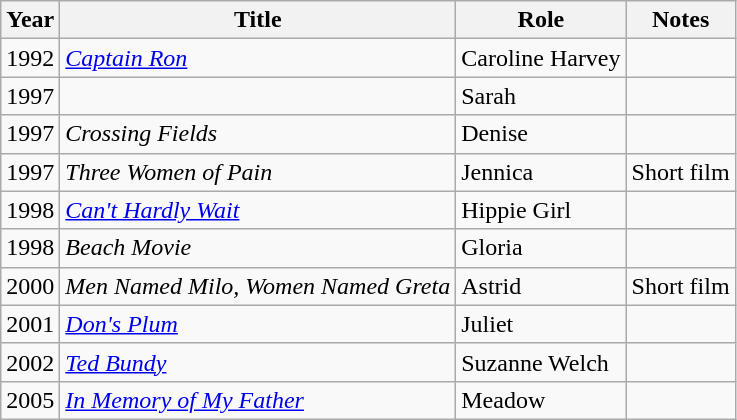<table class="wikitable sortable">
<tr>
<th>Year</th>
<th>Title</th>
<th>Role</th>
<th class="unsortable">Notes</th>
</tr>
<tr>
<td>1992</td>
<td><em><a href='#'>Captain Ron</a></em></td>
<td>Caroline Harvey</td>
<td></td>
</tr>
<tr>
<td>1997</td>
<td><em></em></td>
<td>Sarah</td>
<td></td>
</tr>
<tr>
<td>1997</td>
<td><em>Crossing Fields</em></td>
<td>Denise</td>
<td></td>
</tr>
<tr>
<td>1997</td>
<td><em>Three Women of Pain</em></td>
<td>Jennica</td>
<td>Short film</td>
</tr>
<tr>
<td>1998</td>
<td><em><a href='#'>Can't Hardly Wait</a></em></td>
<td>Hippie Girl</td>
<td></td>
</tr>
<tr>
<td>1998</td>
<td><em>Beach Movie</em></td>
<td>Gloria</td>
<td></td>
</tr>
<tr>
<td>2000</td>
<td><em>Men Named Milo, Women Named Greta</em></td>
<td>Astrid</td>
<td>Short film</td>
</tr>
<tr>
<td>2001</td>
<td><em><a href='#'>Don's Plum</a></em></td>
<td>Juliet</td>
<td></td>
</tr>
<tr>
<td>2002</td>
<td><em><a href='#'>Ted Bundy</a></em></td>
<td>Suzanne Welch</td>
<td></td>
</tr>
<tr>
<td>2005</td>
<td><em><a href='#'>In Memory of My Father</a></em></td>
<td>Meadow</td>
<td></td>
</tr>
</table>
